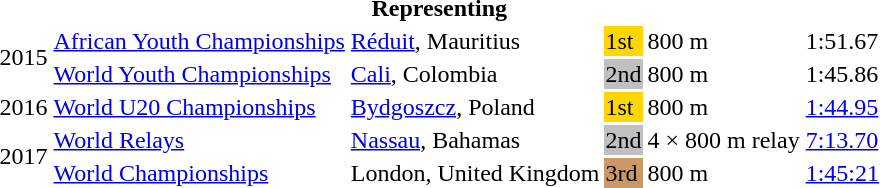<table>
<tr>
<th colspan="6">Representing </th>
</tr>
<tr>
<td rowspan=2>2015</td>
<td><a href='#'>African Youth Championships</a></td>
<td><a href='#'>Réduit</a>, Mauritius</td>
<td bgcolor=gold>1st</td>
<td>800 m</td>
<td>1:51.67</td>
</tr>
<tr>
<td><a href='#'>World Youth Championships</a></td>
<td><a href='#'>Cali</a>, Colombia</td>
<td bgcolor=silver>2nd</td>
<td>800 m</td>
<td>1:45.86</td>
</tr>
<tr>
<td>2016</td>
<td><a href='#'>World U20 Championships</a></td>
<td><a href='#'>Bydgoszcz</a>, Poland</td>
<td bgcolor=gold>1st</td>
<td>800 m</td>
<td><a href='#'>1:44.95</a></td>
</tr>
<tr>
<td rowspan=2>2017</td>
<td><a href='#'>World Relays</a></td>
<td><a href='#'>Nassau</a>, Bahamas</td>
<td bgcolor=silver>2nd</td>
<td>4 × 800 m relay</td>
<td><a href='#'>7:13.70</a></td>
</tr>
<tr>
<td><a href='#'>World Championships</a></td>
<td>London, United Kingdom</td>
<td bgcolor=cc9966>3rd</td>
<td>800 m</td>
<td><a href='#'>1:45:21</a></td>
</tr>
</table>
